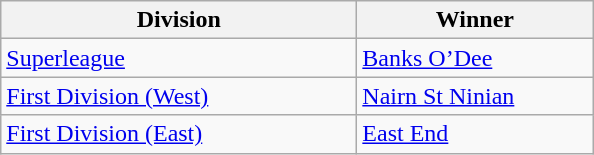<table class="wikitable">
<tr>
<th width=230>Division</th>
<th width=150>Winner</th>
</tr>
<tr>
<td><a href='#'>Superleague</a></td>
<td><a href='#'>Banks O’Dee</a></td>
</tr>
<tr>
<td><a href='#'>First Division (West)</a></td>
<td><a href='#'>Nairn St Ninian</a></td>
</tr>
<tr>
<td><a href='#'>First Division (East)</a></td>
<td><a href='#'>East End</a></td>
</tr>
</table>
